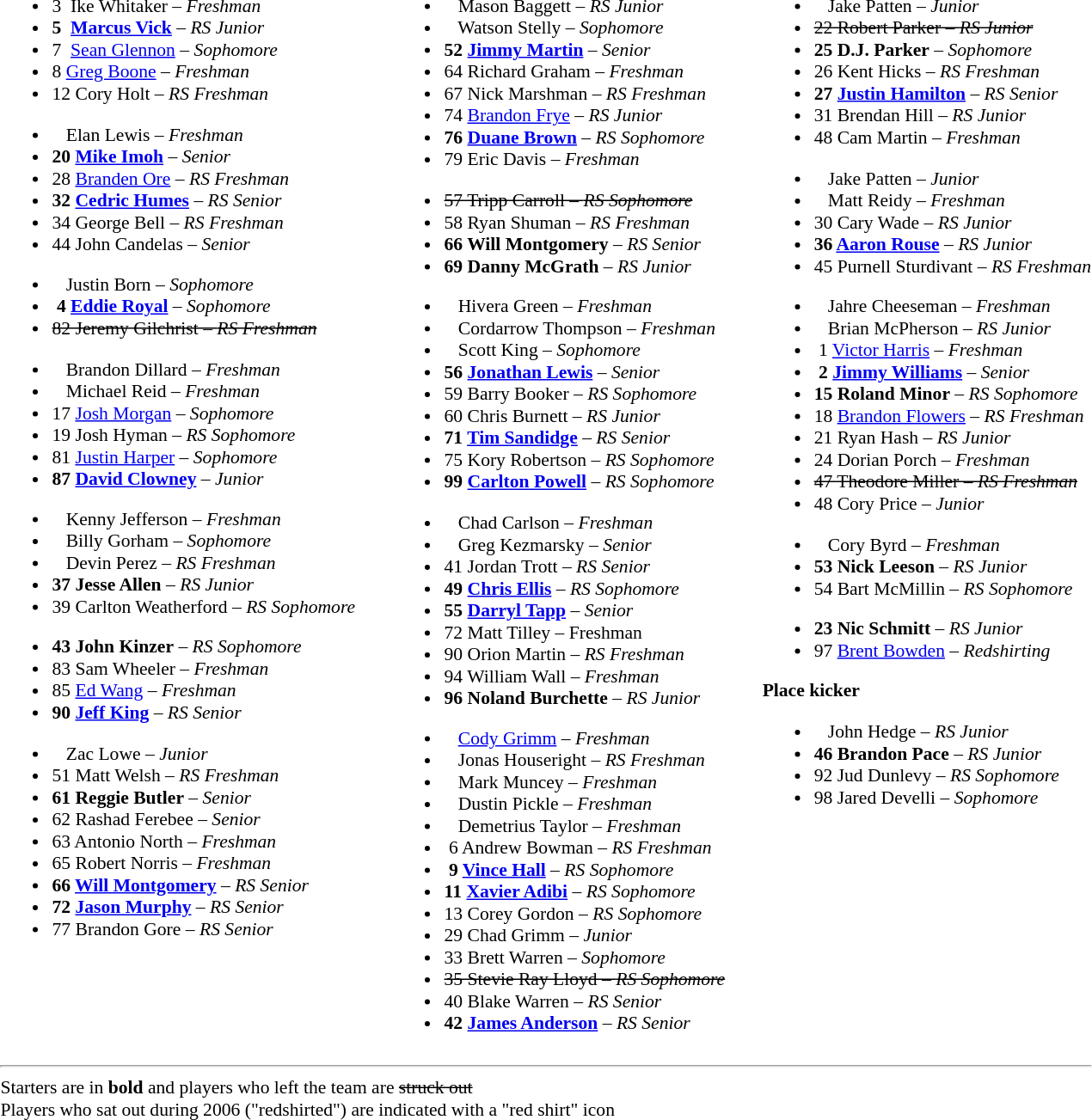<table class="toccolours" style="border-collapse:collapse; font-size:90%;">
<tr>
<td></td>
</tr>
<tr>
<td valign="top"><br><ul><li>3   Ike Whitaker –  <em>Freshman</em></li><li><strong>5   <a href='#'>Marcus Vick</a></strong> – <em>RS Junior</em></li><li>7   <a href='#'>Sean Glennon</a> –  <em>Sophomore</em></li><li>8  <a href='#'>Greg Boone</a> –  <em>Freshman</em></li><li>12  Cory Holt – <em>RS Freshman</em></li></ul><ul><li>    Elan Lewis –  <em>Freshman</em></li><li><strong>20  <a href='#'>Mike Imoh</a></strong> – <em>Senior</em></li><li>28  <a href='#'>Branden Ore</a> – <em>RS Freshman</em></li><li><strong>32  <a href='#'>Cedric Humes</a></strong> – <em>RS Senior</em></li><li>34  George Bell – <em>RS Freshman</em></li><li>44  John Candelas – <em>Senior</em></li></ul><ul><li>    Justin Born – <em>Sophomore</em></li><li> <strong>4  <a href='#'>Eddie Royal</a></strong> – <em>Sophomore</em></li><li><s>82   Jeremy Gilchrist – <em>RS Freshman</em></s></li></ul><ul><li>    Brandon Dillard –  <em>Freshman</em></li><li>    Michael Reid – <em>Freshman</em></li><li>17  <a href='#'>Josh Morgan</a> – <em>Sophomore</em></li><li>19  Josh Hyman – <em>RS Sophomore</em></li><li>81  <a href='#'>Justin Harper</a> – <em>Sophomore</em></li><li><strong>87  <a href='#'>David Clowney</a></strong> – <em>Junior</em></li></ul><ul><li>    Kenny Jefferson –  <em>Freshman</em></li><li>    Billy Gorham – <em>Sophomore</em></li><li>    Devin Perez – <em>RS Freshman</em></li><li><strong>37  Jesse Allen</strong> – <em>RS Junior</em></li><li>39  Carlton Weatherford – <em>RS Sophomore</em></li></ul><ul><li><strong>43  John Kinzer</strong> – <em>RS Sophomore</em></li><li>83  Sam Wheeler –  <em>Freshman</em></li><li>85  <a href='#'>Ed Wang</a> –  <em>Freshman</em></li><li><strong>90  <a href='#'>Jeff King</a></strong> – <em>RS Senior</em></li></ul><ul><li>    Zac Lowe – <em>Junior</em></li><li>51  Matt Welsh – <em>RS Freshman</em></li><li><strong>61  Reggie Butler</strong> – <em>Senior</em></li><li>62  Rashad Ferebee – <em>Senior</em></li><li>63  Antonio North –  <em>Freshman</em></li><li>65  Robert Norris –  <em>Freshman</em></li><li><strong>66  <a href='#'>Will Montgomery</a></strong> – <em>RS Senior</em></li><li><strong>72  <a href='#'>Jason Murphy</a></strong> – <em>RS Senior</em></li><li>77  Brandon Gore – <em>RS Senior</em></li></ul></td>
<td width="25"> </td>
<td valign="top"><br><ul><li>    Mason Baggett – <em>RS Junior</em></li><li>    Watson Stelly – <em>Sophomore</em></li><li><strong>52  <a href='#'>Jimmy Martin</a></strong> – <em>Senior</em></li><li>64  Richard Graham –  <em>Freshman</em></li><li>67  Nick Marshman – <em>RS Freshman</em></li><li>74  <a href='#'>Brandon Frye</a> – <em>RS Junior</em></li><li><strong>76  <a href='#'>Duane Brown</a></strong> – <em>RS Sophomore</em></li><li>79  Eric Davis –  <em>Freshman</em></li></ul><ul><li><s>57  Tripp Carroll – <em>RS Sophomore</em></s></li><li>58  Ryan Shuman – <em>RS Freshman</em></li><li><strong>66  Will Montgomery</strong> – <em>RS Senior</em></li><li><strong>69  Danny McGrath</strong> – <em>RS Junior</em></li></ul><ul><li>    Hivera Green –  <em>Freshman</em></li><li>    Cordarrow Thompson –  <em>Freshman</em></li><li>    Scott King – <em>Sophomore</em></li><li><strong>56  <a href='#'>Jonathan Lewis</a></strong> – <em>Senior</em></li><li>59  Barry Booker – <em>RS Sophomore</em></li><li>60  Chris Burnett – <em>RS Junior</em></li><li><strong>71  <a href='#'>Tim Sandidge</a></strong> – <em>RS Senior</em></li><li>75  Kory Robertson – <em>RS Sophomore</em></li><li><strong>99  <a href='#'>Carlton Powell</a></strong> – <em>RS Sophomore</em></li></ul><ul><li>    Chad Carlson – <em>Freshman</em></li><li>    Greg Kezmarsky – <em>Senior</em></li><li>41  Jordan Trott – <em>RS Senior</em></li><li><strong>49  <a href='#'>Chris Ellis</a></strong> – <em>RS Sophomore</em></li><li><strong>55  <a href='#'>Darryl Tapp</a></strong> – <em>Senior</em></li><li>72  Matt Tilley – Freshman</li><li>90  Orion Martin – <em>RS Freshman</em></li><li>94  William Wall –  <em>Freshman</em></li><li><strong>96  Noland Burchette</strong> – <em>RS Junior</em></li></ul><ul><li>    <a href='#'>Cody Grimm</a> –  <em>Freshman</em></li><li>    Jonas Houseright – <em>RS Freshman</em></li><li>    Mark Muncey –  <em>Freshman</em></li><li>    Dustin Pickle – <em>Freshman</em></li><li>    Demetrius Taylor –  <em>Freshman</em></li><li> 6 Andrew Bowman – <em>RS Freshman</em></li><li><strong> 9 <a href='#'>Vince Hall</a></strong> – <em>RS Sophomore</em></li><li><strong>11  <a href='#'>Xavier Adibi</a></strong> – <em>RS Sophomore</em></li><li>13  Corey Gordon – <em>RS Sophomore</em></li><li>29  Chad Grimm – <em>Junior</em></li><li>33  Brett Warren – <em>Sophomore</em></li><li><s>35  Stevie Ray Lloyd – <em>RS Sophomore</em></s></li><li>40  Blake Warren – <em>RS Senior</em></li><li><strong>42  <a href='#'>James Anderson</a></strong> – <em>RS Senior</em></li></ul></td>
<td width="25"> </td>
<td valign="top"><br><ul><li>    Jake Patten – <em>Junior</em></li><li><s>22  Robert Parker – <em>RS Junior</em></s></li><li><strong>25  D.J. Parker</strong> – <em>Sophomore</em></li><li>26  Kent Hicks – <em>RS Freshman</em></li><li><strong>27  <a href='#'>Justin Hamilton</a></strong> – <em>RS Senior</em></li><li>31  Brendan Hill – <em>RS Junior</em></li><li>48  Cam Martin –  <em>Freshman</em></li></ul><ul><li>    Jake Patten – <em>Junior</em></li><li>    Matt Reidy –  <em>Freshman</em></li><li>30  Cary Wade – <em>RS Junior</em></li><li><strong>36  <a href='#'>Aaron Rouse</a></strong> – <em>RS Junior</em></li><li>45  Purnell Sturdivant – <em>RS Freshman</em></li></ul><ul><li>    Jahre Cheeseman –  <em>Freshman</em></li><li>    Brian McPherson – <em>RS Junior</em></li><li> 1  <a href='#'>Victor Harris</a> – <em>Freshman</em></li><li><strong> 2  <a href='#'>Jimmy Williams</a></strong> – <em>Senior</em></li><li><strong>15  Roland Minor</strong> – <em>RS Sophomore</em></li><li>18  <a href='#'>Brandon Flowers</a> – <em>RS Freshman</em></li><li>21  Ryan Hash – <em>RS Junior</em></li><li>24  Dorian Porch –  <em>Freshman</em></li><li><s>47  Theodore Miller – <em>RS Freshman</em></s></li><li>48  Cory Price – <em>Junior</em></li></ul><ul><li>    Cory Byrd – <em>Freshman</em></li><li><strong>53  Nick Leeson</strong> – <em>RS Junior</em></li><li>54  Bart McMillin – <em>RS Sophomore</em></li></ul><ul><li><strong>23  Nic Schmitt</strong> – <em>RS Junior</em></li><li>97  <a href='#'>Brent Bowden</a> – <em>Redshirting</em></li></ul><strong>Place kicker</strong><ul><li>    John Hedge – <em>RS Junior</em></li><li><strong>46  Brandon Pace</strong> – <em>RS Junior</em></li><li>92  Jud Dunlevy – <em>RS Sophomore</em></li><li>98  Jared Develli – <em>Sophomore</em></li></ul></td>
</tr>
<tr>
<td colspan="7"><hr>Starters are in <strong>bold</strong> and players who left the team are <s>struck out</s><br> Players who sat out during 2006 ("redshirted") are indicated with a "red shirt" icon</td>
</tr>
</table>
